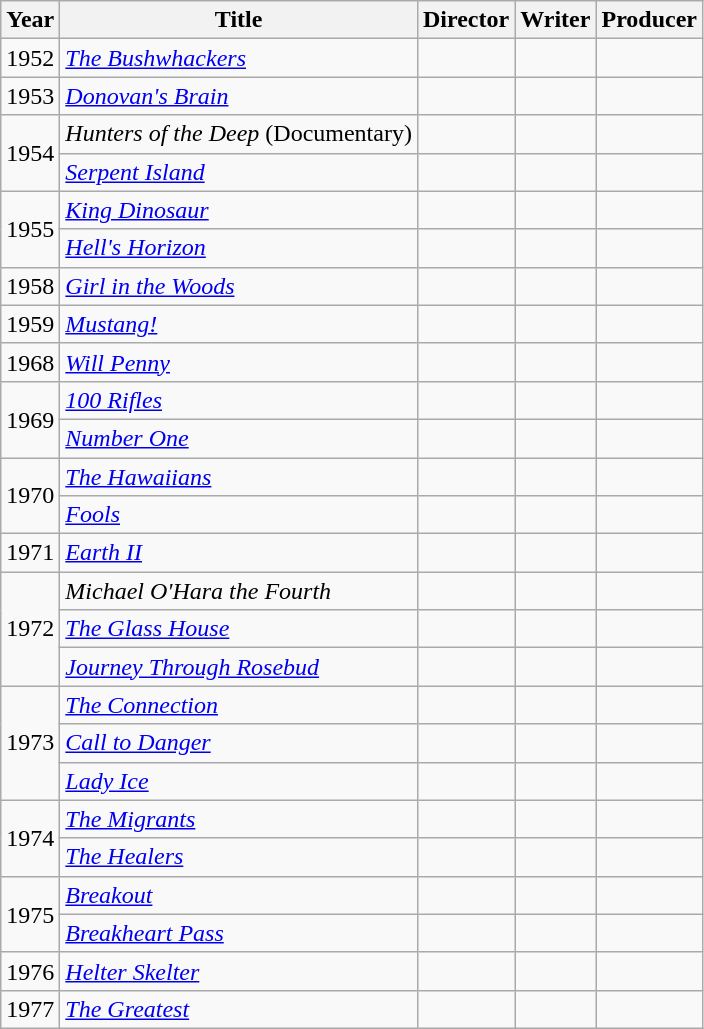<table class="wikitable">
<tr>
<th>Year</th>
<th>Title</th>
<th>Director</th>
<th>Writer</th>
<th>Producer</th>
</tr>
<tr>
<td>1952</td>
<td><em><a href='#'>The Bushwhackers</a></em></td>
<td></td>
<td></td>
<td></td>
</tr>
<tr>
<td>1953</td>
<td><em><a href='#'>Donovan's Brain</a></em></td>
<td></td>
<td></td>
<td></td>
</tr>
<tr>
<td rowspan=2>1954</td>
<td><em>Hunters of the Deep</em> (Documentary)</td>
<td></td>
<td></td>
<td></td>
</tr>
<tr>
<td><em><a href='#'>Serpent Island</a></em></td>
<td></td>
<td></td>
<td></td>
</tr>
<tr>
<td rowspan=2>1955</td>
<td><em><a href='#'>King Dinosaur</a></em></td>
<td></td>
<td></td>
<td></td>
</tr>
<tr>
<td><em><a href='#'>Hell's Horizon</a></em></td>
<td></td>
<td></td>
<td></td>
</tr>
<tr>
<td>1958</td>
<td><em><a href='#'>Girl in the Woods</a></em></td>
<td></td>
<td></td>
<td></td>
</tr>
<tr>
<td>1959</td>
<td><em><a href='#'>Mustang!</a></em></td>
<td></td>
<td></td>
<td></td>
</tr>
<tr>
<td>1968</td>
<td><em><a href='#'>Will Penny</a></em></td>
<td></td>
<td></td>
<td></td>
</tr>
<tr>
<td rowspan=2>1969</td>
<td><em><a href='#'>100 Rifles</a></em></td>
<td></td>
<td></td>
<td></td>
</tr>
<tr>
<td><em><a href='#'>Number One</a></em></td>
<td></td>
<td></td>
<td></td>
</tr>
<tr>
<td rowspan=2>1970</td>
<td><em><a href='#'>The Hawaiians</a></em></td>
<td></td>
<td></td>
<td></td>
</tr>
<tr>
<td><em><a href='#'>Fools</a></em></td>
<td></td>
<td></td>
<td></td>
</tr>
<tr>
<td>1971</td>
<td><em><a href='#'>Earth II</a></em></td>
<td></td>
<td></td>
<td></td>
</tr>
<tr>
<td rowspan=3>1972</td>
<td><em>Michael O'Hara the Fourth</em></td>
<td></td>
<td></td>
<td></td>
</tr>
<tr>
<td><em><a href='#'>The Glass House</a></em></td>
<td></td>
<td></td>
<td></td>
</tr>
<tr>
<td><em><a href='#'>Journey Through Rosebud</a></em></td>
<td></td>
<td></td>
<td></td>
</tr>
<tr>
<td rowspan=3>1973</td>
<td><em><a href='#'>The Connection</a></em></td>
<td></td>
<td></td>
<td></td>
</tr>
<tr>
<td><em><a href='#'>Call to Danger</a></em></td>
<td></td>
<td></td>
<td></td>
</tr>
<tr>
<td><em><a href='#'>Lady Ice</a></em></td>
<td></td>
<td></td>
<td></td>
</tr>
<tr>
<td rowspan=2>1974</td>
<td><em><a href='#'>The Migrants</a></em></td>
<td></td>
<td></td>
<td></td>
</tr>
<tr>
<td><em><a href='#'>The Healers</a></em></td>
<td></td>
<td></td>
<td></td>
</tr>
<tr>
<td rowspan=2>1975</td>
<td><em><a href='#'>Breakout</a></em></td>
<td></td>
<td></td>
<td></td>
</tr>
<tr>
<td><em><a href='#'>Breakheart Pass</a></em></td>
<td></td>
<td></td>
<td></td>
</tr>
<tr>
<td>1976</td>
<td><em><a href='#'>Helter Skelter</a></em></td>
<td></td>
<td></td>
<td></td>
</tr>
<tr>
<td>1977</td>
<td><em><a href='#'>The Greatest</a></em></td>
<td></td>
<td></td>
<td></td>
</tr>
</table>
